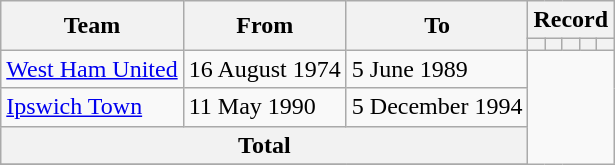<table class=wikitable style="text-align: center">
<tr>
<th rowspan=2>Team</th>
<th rowspan=2>From</th>
<th rowspan=2>To</th>
<th colspan=5>Record</th>
</tr>
<tr>
<th></th>
<th></th>
<th></th>
<th></th>
<th></th>
</tr>
<tr>
<td align=left><a href='#'>West Ham United</a></td>
<td align=left>16 August 1974</td>
<td align=left>5 June 1989<br></td>
</tr>
<tr>
<td align=left><a href='#'>Ipswich Town</a></td>
<td align=left>11 May 1990</td>
<td align=left>5 December 1994<br></td>
</tr>
<tr>
<th colspan=3>Total<br></th>
</tr>
<tr>
</tr>
</table>
